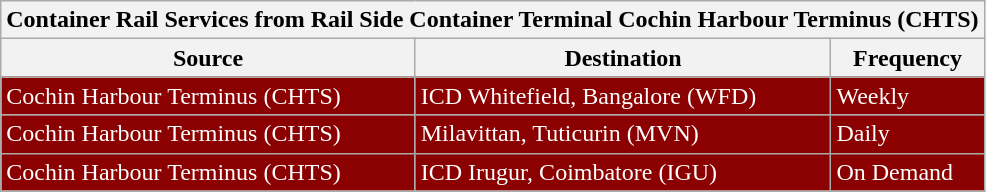<table class="wikitable" border="1">
<tr>
<th colspan="3">Container Rail Services from Rail Side Container Terminal Cochin Harbour Terminus (CHTS)</th>
</tr>
<tr>
<th>Source</th>
<th>Destination</th>
<th>Frequency</th>
</tr>
<tr style="background: #8B0000; color: white">
<td>Cochin Harbour Terminus (CHTS)</td>
<td>ICD Whitefield, Bangalore (WFD)</td>
<td>Weekly</td>
</tr>
<tr style="background: #8B0000; color: white">
<td>Cochin Harbour Terminus (CHTS)</td>
<td>Milavittan, Tuticurin (MVN)</td>
<td>Daily</td>
</tr>
<tr style="background: #8B0000; color: white">
<td>Cochin Harbour Terminus (CHTS)</td>
<td>ICD Irugur, Coimbatore (IGU)</td>
<td>On Demand</td>
</tr>
</table>
